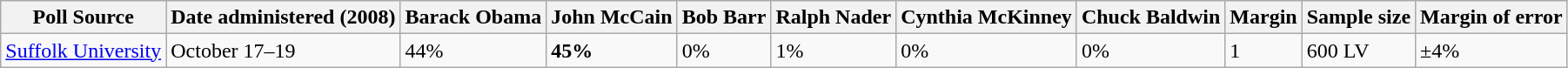<table class="wikitable collapsible">
<tr>
<th>Poll Source</th>
<th>Date administered (2008)</th>
<th>Barack Obama</th>
<th>John McCain</th>
<th>Bob Barr</th>
<th>Ralph Nader</th>
<th>Cynthia McKinney</th>
<th>Chuck Baldwin</th>
<th>Margin</th>
<th>Sample size</th>
<th>Margin of error</th>
</tr>
<tr>
<td><a href='#'>Suffolk University</a></td>
<td>October 17–19</td>
<td>44%</td>
<td><strong>45%</strong></td>
<td>0%</td>
<td>1%</td>
<td>0%</td>
<td>0%</td>
<td>1</td>
<td>600 LV</td>
<td>±4%</td>
</tr>
</table>
